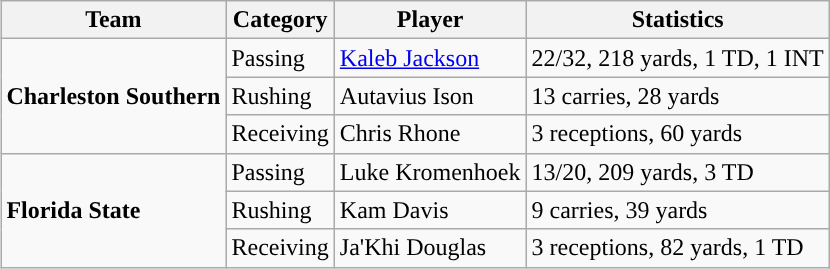<table class="wikitable" style="float: right;">
<tr>
<th>Team</th>
<th>Category</th>
<th>Player</th>
<th>Statistics</th>
</tr>
<tr>
<td rowspan=3><strong>Charleston Southern</strong></td>
<td>Passing</td>
<td><a href='#'>Kaleb Jackson</a></td>
<td>22/32, 218 yards, 1 TD, 1 INT</td>
</tr>
<tr>
<td>Rushing</td>
<td>Autavius Ison</td>
<td>13 carries, 28 yards</td>
</tr>
<tr>
<td>Receiving</td>
<td>Chris Rhone</td>
<td>3 receptions, 60 yards</td>
</tr>
<tr>
<td rowspan=3><strong>Florida State</strong></td>
<td>Passing</td>
<td>Luke Kromenhoek</td>
<td>13/20, 209 yards, 3 TD</td>
</tr>
<tr>
<td>Rushing</td>
<td>Kam Davis</td>
<td>9 carries, 39 yards</td>
</tr>
<tr>
<td>Receiving</td>
<td>Ja'Khi Douglas</td>
<td>3 receptions, 82 yards, 1 TD</td>
</tr>
</table>
